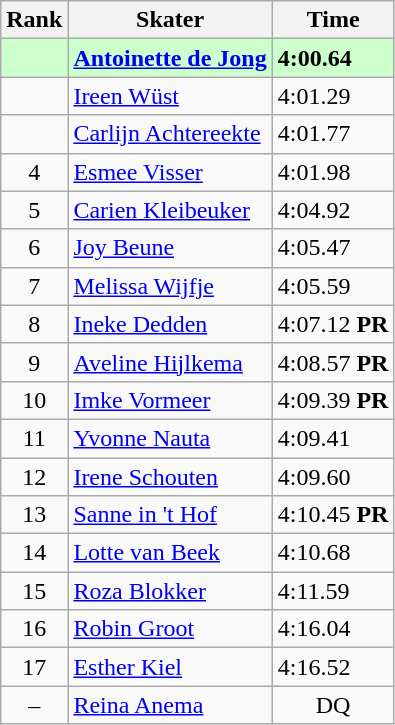<table class="wikitable">
<tr>
<th>Rank</th>
<th>Skater</th>
<th>Time</th>
</tr>
<tr bgcolor=ccffcc>
<td align="center"></td>
<td><strong><a href='#'>Antoinette de Jong</a></strong></td>
<td><strong>4:00.64</strong></td>
</tr>
<tr>
<td align="center"></td>
<td><a href='#'>Ireen Wüst</a></td>
<td>4:01.29</td>
</tr>
<tr>
<td align="center"></td>
<td><a href='#'>Carlijn Achtereekte</a></td>
<td>4:01.77</td>
</tr>
<tr>
<td align="center">4</td>
<td><a href='#'>Esmee Visser</a></td>
<td>4:01.98</td>
</tr>
<tr>
<td align="center">5</td>
<td><a href='#'>Carien Kleibeuker</a></td>
<td>4:04.92</td>
</tr>
<tr>
<td align="center">6</td>
<td><a href='#'>Joy Beune</a></td>
<td>4:05.47</td>
</tr>
<tr>
<td align="center">7</td>
<td><a href='#'>Melissa Wijfje</a></td>
<td>4:05.59</td>
</tr>
<tr>
<td align="center">8</td>
<td><a href='#'>Ineke Dedden</a></td>
<td>4:07.12 <strong>PR</strong></td>
</tr>
<tr>
<td align="center">9</td>
<td><a href='#'>Aveline Hijlkema</a></td>
<td>4:08.57 <strong>PR</strong></td>
</tr>
<tr>
<td align="center">10</td>
<td><a href='#'>Imke Vormeer</a></td>
<td>4:09.39 <strong>PR</strong></td>
</tr>
<tr>
<td align="center">11</td>
<td><a href='#'>Yvonne Nauta</a></td>
<td>4:09.41</td>
</tr>
<tr>
<td align="center">12</td>
<td><a href='#'>Irene Schouten</a></td>
<td>4:09.60</td>
</tr>
<tr>
<td align="center">13</td>
<td><a href='#'>Sanne in 't Hof</a></td>
<td>4:10.45 <strong>PR</strong></td>
</tr>
<tr>
<td align="center">14</td>
<td><a href='#'>Lotte van Beek</a></td>
<td>4:10.68</td>
</tr>
<tr>
<td align="center">15</td>
<td><a href='#'>Roza Blokker</a></td>
<td>4:11.59</td>
</tr>
<tr>
<td align="center">16</td>
<td><a href='#'>Robin Groot</a></td>
<td>4:16.04</td>
</tr>
<tr>
<td align="center">17</td>
<td><a href='#'>Esther Kiel</a></td>
<td>4:16.52</td>
</tr>
<tr>
<td align="center">–</td>
<td><a href='#'>Reina Anema</a></td>
<td align="center">DQ</td>
</tr>
</table>
